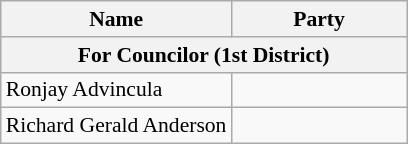<table class="wikitable" style="font-size:90%">
<tr>
<th !width=150px>Name</th>
<th colspan=2 width=110px>Party</th>
</tr>
<tr>
<th colspan="3">For Councilor (1st District)</th>
</tr>
<tr>
<td>Ronjay Advincula</td>
<td></td>
</tr>
<tr>
<td>Richard Gerald Anderson</td>
<td></td>
</tr>
</table>
